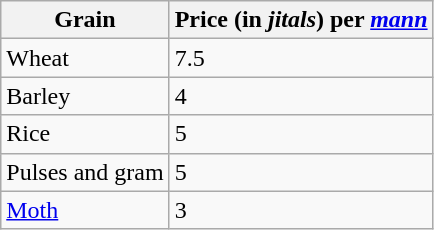<table class="wikitable sortable collapsible">
<tr>
<th>Grain</th>
<th>Price (in <em>jitals</em>) per <em><a href='#'>mann</a></em></th>
</tr>
<tr>
<td>Wheat</td>
<td>7.5</td>
</tr>
<tr>
<td>Barley</td>
<td>4</td>
</tr>
<tr>
<td>Rice</td>
<td>5</td>
</tr>
<tr>
<td>Pulses and gram</td>
<td>5</td>
</tr>
<tr>
<td><a href='#'>Moth</a></td>
<td>3</td>
</tr>
</table>
